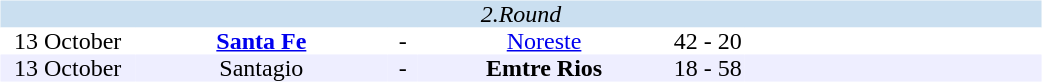<table width=700>
<tr>
<td width=700 valign="top"><br><table border=0 cellspacing=0 cellpadding=0 style="font-size: 100%; border-collapse: collapse;" width=100%>
<tr bgcolor="#CADFF0">
<td style="font-size:100%"; align="center" colspan="6"><em>2.Round</em></td>
</tr>
<tr align=center bgcolor=#FFFFFF>
<td width=90>13 October</td>
<td width=170><strong><a href='#'>Santa Fe</a></strong></td>
<td width=20>-</td>
<td width=170><a href='#'>Noreste</a></td>
<td width=50>42 - 20</td>
<td width=200></td>
</tr>
<tr align=center bgcolor=#EEEEFF>
<td width=90>13 October</td>
<td width=170>Santagio</td>
<td width=20>-</td>
<td width=170><strong>Emtre Rios</strong></td>
<td width=50>18 - 58</td>
<td width=200></td>
</tr>
</table>
</td>
</tr>
</table>
